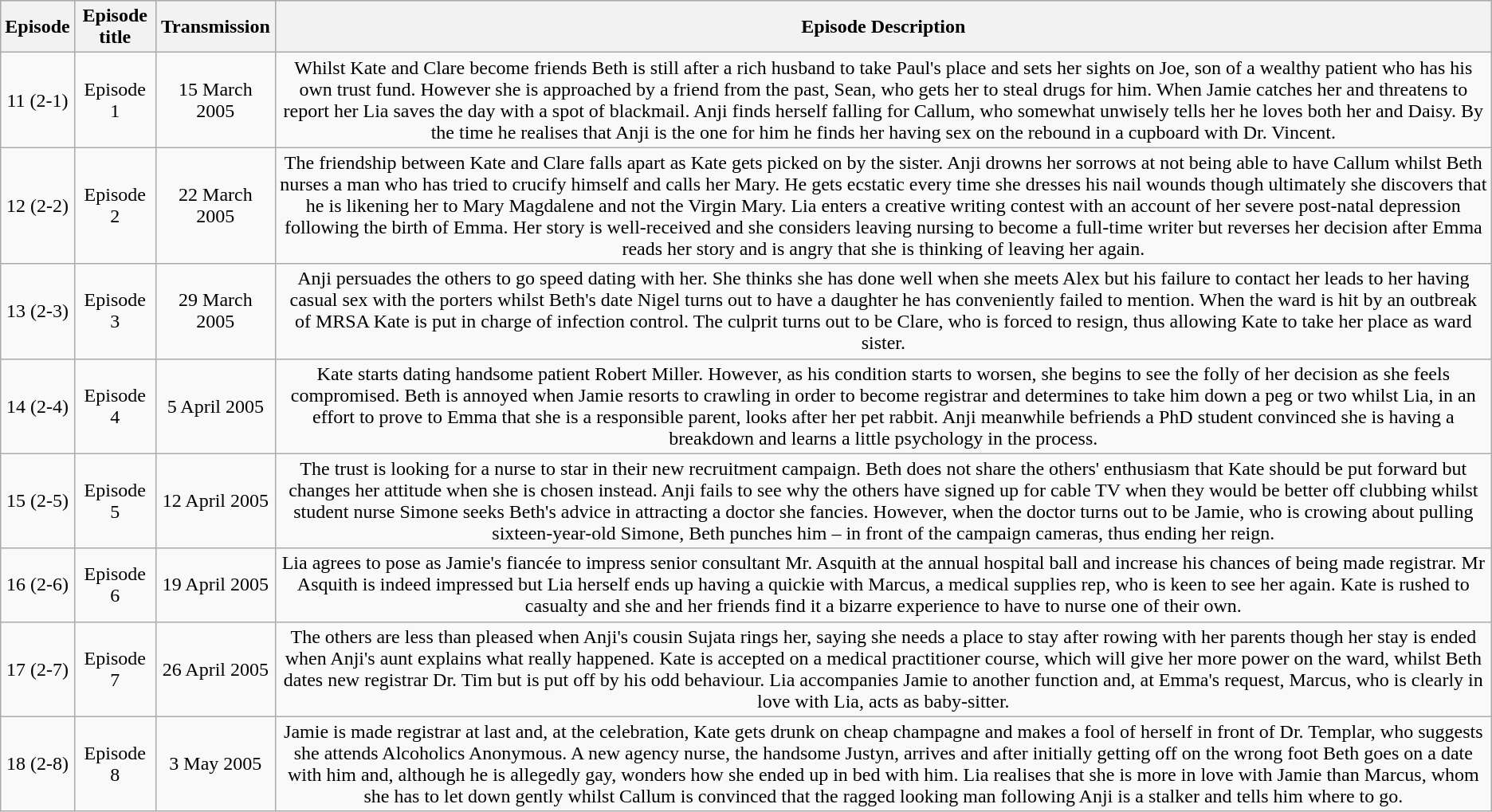<table class="wikitable" style="text-align: center;">
<tr bgcolor="#CCCCCC">
<th>Episode</th>
<th>Episode title</th>
<th>Transmission</th>
<th>Episode Description</th>
</tr>
<tr>
<td>11  (2-1)</td>
<td>Episode 1</td>
<td>15 March 2005</td>
<td>Whilst Kate and Clare become friends Beth is still after a rich husband to take Paul's place and sets her sights on Joe, son of a wealthy patient who has his own trust fund. However she is approached by a friend from the past, Sean, who gets her to steal drugs for him. When Jamie catches her and threatens to report her Lia saves the day with a spot of blackmail. Anji finds herself falling for Callum, who somewhat unwisely tells her he loves both her and Daisy. By the time he realises that Anji is the one for him he finds her having sex on the rebound in a cupboard with Dr. Vincent.</td>
</tr>
<tr>
<td>12  (2-2)</td>
<td>Episode 2</td>
<td>22 March 2005</td>
<td>The friendship between Kate and Clare falls apart as Kate gets picked on by the sister. Anji drowns her sorrows at not being able to have Callum whilst Beth nurses a man who has tried to crucify himself and calls her Mary. He gets ecstatic every time she dresses his nail wounds though ultimately she discovers that he is likening her to Mary Magdalene and not the Virgin Mary. Lia enters a creative writing contest with an account of her severe post-natal depression following the birth of Emma. Her story is well-received and she considers leaving nursing to become a full-time writer but reverses her decision after Emma reads her story and is angry that she is thinking of leaving her again.</td>
</tr>
<tr>
<td>13  (2-3)</td>
<td>Episode 3</td>
<td>29 March 2005</td>
<td>Anji persuades the others to go speed dating with her. She thinks she has done well when she meets Alex but his failure to contact her leads to her having casual sex with the porters whilst Beth's date Nigel turns out to have a daughter he has conveniently failed to mention. When the ward is hit by an outbreak of MRSA Kate is put in charge of infection control. The culprit turns out to be Clare, who is forced to resign, thus allowing Kate to take her place as ward sister.</td>
</tr>
<tr>
<td>14  (2-4)</td>
<td>Episode 4</td>
<td>5 April 2005</td>
<td>Kate starts dating handsome patient Robert Miller. However, as his condition starts to worsen, she begins to see the folly of her decision as she feels compromised. Beth is annoyed when Jamie resorts to crawling in order to become registrar and determines to take him down a peg or two whilst Lia, in an effort to prove to Emma that she is a responsible parent, looks after her pet rabbit. Anji meanwhile befriends a PhD student convinced she is having a breakdown and learns a little psychology in the process.</td>
</tr>
<tr>
<td>15  (2-5)</td>
<td>Episode 5</td>
<td>12 April 2005</td>
<td>The trust is looking for a nurse to star in their new recruitment campaign. Beth does not share the others' enthusiasm that Kate should be put forward but changes her attitude when she is chosen instead. Anji fails to see why the others have signed up for cable TV when they would be better off clubbing whilst student nurse Simone seeks Beth's advice in attracting a doctor she fancies. However, when the doctor turns out to be Jamie, who is crowing about pulling sixteen-year-old Simone, Beth punches him – in front of the campaign cameras, thus ending her reign.</td>
</tr>
<tr>
<td>16  (2-6)</td>
<td>Episode 6</td>
<td>19 April 2005</td>
<td>Lia agrees to pose as Jamie's fiancée to impress senior consultant Mr. Asquith at the annual hospital ball and increase his chances of being made registrar. Mr Asquith is indeed impressed but Lia herself ends up having a quickie with Marcus, a medical supplies rep, who is keen to see her again. Kate is rushed to casualty and she and her friends find it a bizarre experience to have to nurse one of their own.</td>
</tr>
<tr>
<td>17  (2-7)</td>
<td>Episode 7</td>
<td>26 April 2005</td>
<td>The others are less than pleased when Anji's cousin Sujata rings her, saying she needs a place to stay after rowing with her parents though her stay is ended when Anji's aunt explains what really happened. Kate is accepted on a medical practitioner course, which will give her more power on the ward, whilst Beth dates new registrar Dr. Tim but is put off by his odd behaviour. Lia accompanies Jamie to another function and, at Emma's request, Marcus, who is clearly in love with Lia, acts as baby-sitter.</td>
</tr>
<tr>
<td>18  (2-8)</td>
<td>Episode 8</td>
<td>3 May 2005</td>
<td>Jamie is made registrar at last and, at the celebration, Kate gets drunk on cheap champagne and makes a fool of herself in front of Dr. Templar, who suggests she attends Alcoholics Anonymous. A new agency nurse, the handsome Justyn, arrives and after initially getting off on the wrong foot Beth goes on a date with him and, although he is allegedly gay, wonders how she ended up in bed with him. Lia realises that she is more in love with Jamie than Marcus, whom she has to let down gently whilst Callum is convinced that the ragged looking man following Anji is a stalker and tells him where to go.</td>
</tr>
</table>
